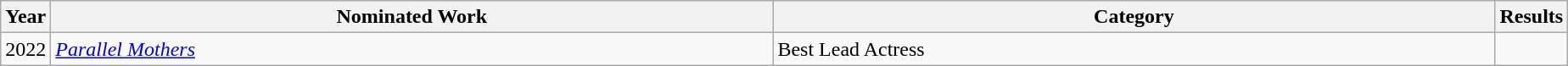<table class="wikitable">
<tr>
<th scope="col" style="width":1em;">Year</th>
<th scope="col" style="width:35em;">Nominated Work</th>
<th scope="col" style="width:35em;">Category</th>
<th scope="col" style="width:1em;">Results</th>
</tr>
<tr>
<td>2022</td>
<td><em><a href='#'>Parallel Mothers</a></em></td>
<td>Best Lead Actress</td>
<td></td>
</tr>
</table>
